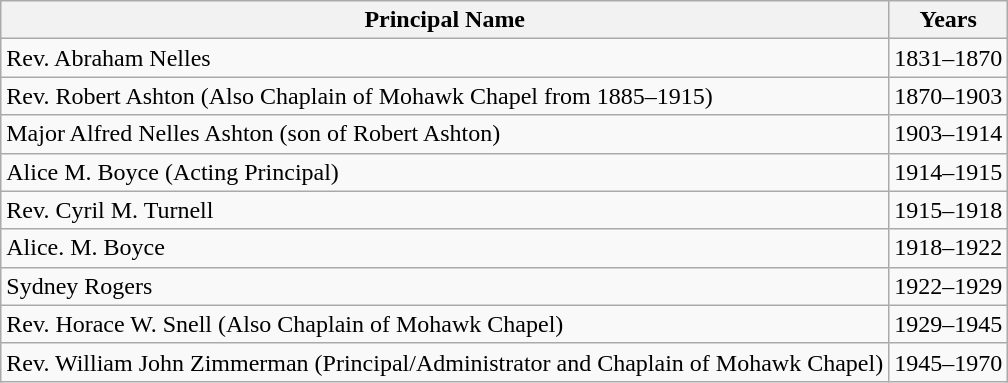<table class="wikitable">
<tr>
<th>Principal Name</th>
<th>Years</th>
</tr>
<tr>
<td>Rev. Abraham Nelles</td>
<td>1831–1870</td>
</tr>
<tr>
<td>Rev. Robert Ashton (Also Chaplain of Mohawk Chapel from 1885–1915)</td>
<td>1870–1903</td>
</tr>
<tr>
<td>Major Alfred Nelles Ashton (son of Robert Ashton)</td>
<td>1903–1914</td>
</tr>
<tr>
<td>Alice M. Boyce (Acting Principal)</td>
<td>1914–1915</td>
</tr>
<tr>
<td>Rev. Cyril M. Turnell</td>
<td>1915–1918</td>
</tr>
<tr>
<td>Alice. M. Boyce</td>
<td>1918–1922</td>
</tr>
<tr>
<td>Sydney Rogers</td>
<td>1922–1929</td>
</tr>
<tr>
<td>Rev. Horace W. Snell (Also Chaplain of Mohawk Chapel)</td>
<td>1929–1945</td>
</tr>
<tr>
<td>Rev. William John Zimmerman (Principal/Administrator and Chaplain of Mohawk Chapel)</td>
<td>1945–1970</td>
</tr>
</table>
